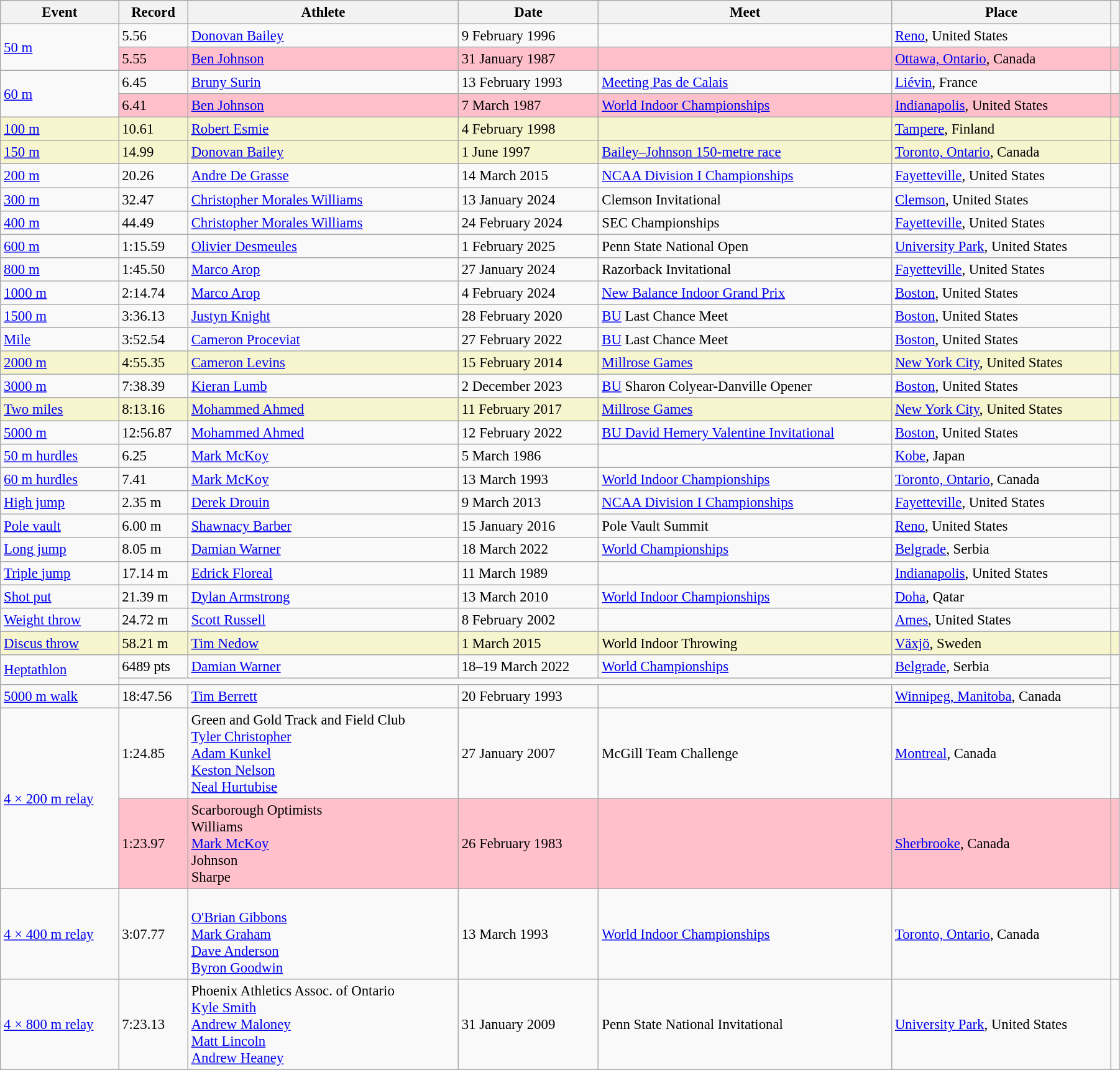<table class="wikitable" style="font-size:95%; width: 95%;">
<tr>
<th>Event</th>
<th>Record</th>
<th>Athlete</th>
<th>Date</th>
<th>Meet</th>
<th>Place</th>
<th></th>
</tr>
<tr>
<td rowspan="2"><a href='#'>50 m</a></td>
<td>5.56 </td>
<td><a href='#'>Donovan Bailey</a></td>
<td>9 February 1996</td>
<td></td>
<td><a href='#'>Reno</a>, United States</td>
<td></td>
</tr>
<tr style="background:pink">
<td>5.55 </td>
<td><a href='#'>Ben Johnson</a></td>
<td>31 January 1987</td>
<td></td>
<td><a href='#'>Ottawa, Ontario</a>, Canada</td>
<td></td>
</tr>
<tr>
<td rowspan="2"><a href='#'>60 m</a></td>
<td>6.45</td>
<td><a href='#'>Bruny Surin</a></td>
<td>13 February 1993</td>
<td><a href='#'>Meeting Pas de Calais</a></td>
<td><a href='#'>Liévin</a>, France</td>
<td></td>
</tr>
<tr style="background:pink">
<td>6.41 </td>
<td><a href='#'>Ben Johnson</a></td>
<td>7 March 1987</td>
<td><a href='#'>World Indoor Championships</a></td>
<td><a href='#'>Indianapolis</a>, United States</td>
<td></td>
</tr>
<tr style="background:#f6F5CE;">
<td><a href='#'>100 m</a></td>
<td>10.61</td>
<td><a href='#'>Robert Esmie</a></td>
<td>4 February 1998</td>
<td></td>
<td><a href='#'>Tampere</a>, Finland</td>
<td></td>
</tr>
<tr style="background:#f6F5CE;">
<td><a href='#'>150 m</a></td>
<td>14.99</td>
<td><a href='#'>Donovan Bailey</a></td>
<td>1 June 1997</td>
<td><a href='#'>Bailey–Johnson 150-metre race</a></td>
<td><a href='#'>Toronto, Ontario</a>, Canada</td>
<td></td>
</tr>
<tr>
<td><a href='#'>200 m</a></td>
<td>20.26</td>
<td><a href='#'>Andre De Grasse</a></td>
<td>14 March 2015</td>
<td><a href='#'>NCAA Division I Championships</a></td>
<td><a href='#'>Fayetteville</a>, United States</td>
<td></td>
</tr>
<tr>
<td><a href='#'>300 m</a></td>
<td>32.47</td>
<td><a href='#'>Christopher Morales Williams</a></td>
<td>13 January 2024</td>
<td>Clemson Invitational</td>
<td><a href='#'>Clemson</a>, United States</td>
<td></td>
</tr>
<tr>
<td><a href='#'>400 m</a></td>
<td>44.49</td>
<td><a href='#'>Christopher Morales Williams</a></td>
<td>24 February 2024</td>
<td>SEC Championships</td>
<td><a href='#'>Fayetteville</a>, United States</td>
<td></td>
</tr>
<tr>
<td><a href='#'>600 m</a></td>
<td>1:15.59</td>
<td><a href='#'>Olivier Desmeules</a></td>
<td>1 February 2025</td>
<td>Penn State National Open</td>
<td><a href='#'>University Park</a>, United States</td>
<td></td>
</tr>
<tr>
<td><a href='#'>800 m</a></td>
<td>1:45.50</td>
<td><a href='#'>Marco Arop</a></td>
<td>27 January 2024</td>
<td>Razorback Invitational</td>
<td><a href='#'>Fayetteville</a>, United States</td>
<td></td>
</tr>
<tr>
<td><a href='#'>1000 m</a></td>
<td>2:14.74</td>
<td><a href='#'>Marco Arop</a></td>
<td>4 February 2024</td>
<td><a href='#'>New Balance Indoor Grand Prix</a></td>
<td><a href='#'>Boston</a>, United States</td>
<td></td>
</tr>
<tr>
<td><a href='#'>1500 m</a></td>
<td>3:36.13</td>
<td><a href='#'>Justyn Knight</a></td>
<td>28 February 2020</td>
<td><a href='#'>BU</a> Last Chance Meet</td>
<td><a href='#'>Boston</a>, United States</td>
<td></td>
</tr>
<tr>
<td><a href='#'>Mile</a></td>
<td>3:52.54</td>
<td><a href='#'>Cameron Proceviat</a></td>
<td>27 February 2022</td>
<td><a href='#'>BU</a> Last Chance Meet</td>
<td><a href='#'>Boston</a>, United States</td>
<td></td>
</tr>
<tr style="background:#f6F5CE;">
<td><a href='#'>2000 m</a></td>
<td>4:55.35</td>
<td><a href='#'>Cameron Levins</a></td>
<td>15 February 2014</td>
<td><a href='#'>Millrose Games</a></td>
<td><a href='#'>New York City</a>, United States</td>
<td></td>
</tr>
<tr>
<td><a href='#'>3000 m</a></td>
<td>7:38.39</td>
<td><a href='#'>Kieran Lumb</a></td>
<td>2 December 2023</td>
<td><a href='#'>BU</a> Sharon Colyear-Danville Opener</td>
<td><a href='#'>Boston</a>, United States</td>
<td></td>
</tr>
<tr style="background:#f6F5CE;">
<td><a href='#'>Two miles</a></td>
<td>8:13.16</td>
<td><a href='#'>Mohammed Ahmed</a></td>
<td>11 February 2017</td>
<td><a href='#'>Millrose Games</a></td>
<td><a href='#'>New York City</a>, United States</td>
<td></td>
</tr>
<tr>
<td><a href='#'>5000 m</a></td>
<td>12:56.87</td>
<td><a href='#'>Mohammed Ahmed</a></td>
<td>12 February 2022</td>
<td><a href='#'>BU David Hemery Valentine Invitational</a></td>
<td><a href='#'>Boston</a>, United States</td>
<td></td>
</tr>
<tr>
<td><a href='#'>50 m hurdles</a></td>
<td>6.25</td>
<td><a href='#'>Mark McKoy</a></td>
<td>5 March 1986</td>
<td></td>
<td><a href='#'>Kobe</a>, Japan</td>
<td></td>
</tr>
<tr>
<td><a href='#'>60 m hurdles</a></td>
<td>7.41</td>
<td><a href='#'>Mark McKoy</a></td>
<td>13 March 1993</td>
<td><a href='#'>World Indoor Championships</a></td>
<td><a href='#'>Toronto, Ontario</a>, Canada</td>
<td></td>
</tr>
<tr>
<td><a href='#'>High jump</a></td>
<td>2.35 m</td>
<td><a href='#'>Derek Drouin</a></td>
<td>9 March 2013</td>
<td><a href='#'>NCAA Division I Championships</a></td>
<td><a href='#'>Fayetteville</a>, United States</td>
<td></td>
</tr>
<tr>
<td><a href='#'>Pole vault</a></td>
<td>6.00 m </td>
<td><a href='#'>Shawnacy Barber</a></td>
<td>15 January 2016</td>
<td>Pole Vault Summit</td>
<td><a href='#'>Reno</a>, United States</td>
<td></td>
</tr>
<tr>
<td><a href='#'>Long jump</a></td>
<td>8.05 m</td>
<td><a href='#'>Damian Warner</a></td>
<td>18 March 2022</td>
<td><a href='#'>World Championships</a></td>
<td><a href='#'>Belgrade</a>, Serbia</td>
<td></td>
</tr>
<tr>
<td><a href='#'>Triple jump</a></td>
<td>17.14 m</td>
<td><a href='#'>Edrick Floreal</a></td>
<td>11 March 1989</td>
<td></td>
<td><a href='#'>Indianapolis</a>, United States</td>
<td></td>
</tr>
<tr>
<td><a href='#'>Shot put</a></td>
<td>21.39 m</td>
<td><a href='#'>Dylan Armstrong</a></td>
<td>13 March 2010</td>
<td><a href='#'>World Indoor Championships</a></td>
<td><a href='#'>Doha</a>, Qatar</td>
<td></td>
</tr>
<tr>
<td><a href='#'>Weight throw</a></td>
<td>24.72 m</td>
<td><a href='#'>Scott Russell</a></td>
<td>8 February 2002</td>
<td></td>
<td><a href='#'>Ames</a>, United States</td>
<td></td>
</tr>
<tr style="background:#f6F5CE;">
<td><a href='#'>Discus throw</a></td>
<td>58.21 m</td>
<td><a href='#'>Tim Nedow</a></td>
<td>1 March 2015</td>
<td>World Indoor Throwing</td>
<td><a href='#'>Växjö</a>, Sweden</td>
<td></td>
</tr>
<tr>
<td rowspan=2><a href='#'>Heptathlon</a></td>
<td>6489 pts</td>
<td><a href='#'>Damian Warner</a></td>
<td>18–19 March 2022</td>
<td><a href='#'>World Championships</a></td>
<td><a href='#'>Belgrade</a>, Serbia</td>
<td rowspan=2></td>
</tr>
<tr>
<td colspan=5></td>
</tr>
<tr>
<td><a href='#'>5000 m walk</a></td>
<td>18:47.56</td>
<td><a href='#'>Tim Berrett</a></td>
<td>20 February 1993</td>
<td></td>
<td><a href='#'>Winnipeg, Manitoba</a>, Canada</td>
<td></td>
</tr>
<tr>
<td rowspan=2><a href='#'>4 × 200 m relay</a></td>
<td>1:24.85</td>
<td>Green and Gold Track and Field Club<br><a href='#'>Tyler Christopher</a><br><a href='#'>Adam Kunkel</a><br><a href='#'>Keston Nelson</a><br><a href='#'>Neal Hurtubise</a></td>
<td>27 January 2007</td>
<td>McGill Team Challenge</td>
<td><a href='#'>Montreal</a>, Canada</td>
<td></td>
</tr>
<tr style="background:pink">
<td>1:23.97</td>
<td>Scarborough Optimists<br>Williams<br><a href='#'>Mark McKoy</a><br>Johnson<br>Sharpe</td>
<td>26 February 1983</td>
<td></td>
<td><a href='#'>Sherbrooke</a>, Canada</td>
<td></td>
</tr>
<tr>
<td><a href='#'>4 × 400 m relay</a></td>
<td>3:07.77</td>
<td><br><a href='#'>O'Brian Gibbons</a><br><a href='#'>Mark Graham</a><br><a href='#'>Dave Anderson</a><br><a href='#'>Byron Goodwin</a></td>
<td>13 March 1993</td>
<td><a href='#'>World Indoor Championships</a></td>
<td><a href='#'>Toronto, Ontario</a>, Canada</td>
<td></td>
</tr>
<tr>
<td><a href='#'>4 × 800 m relay</a></td>
<td>7:23.13</td>
<td>Phoenix Athletics Assoc. of Ontario<br><a href='#'>Kyle Smith</a><br><a href='#'>Andrew Maloney</a><br><a href='#'>Matt Lincoln</a><br><a href='#'>Andrew Heaney</a></td>
<td>31 January 2009</td>
<td>Penn State National Invitational</td>
<td><a href='#'>University Park</a>, United States</td>
<td></td>
</tr>
</table>
